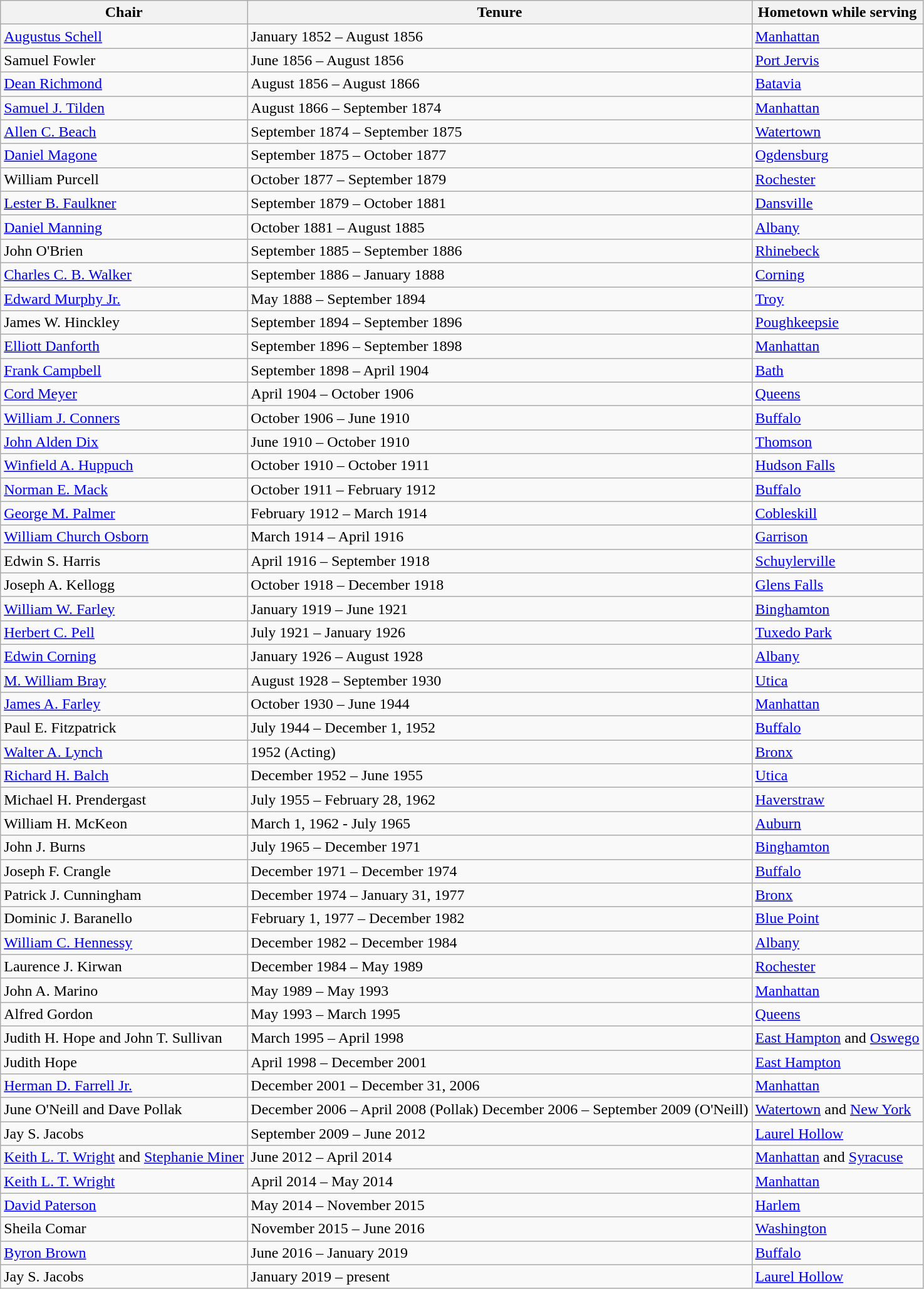<table class="wikitable">
<tr>
<th>Chair</th>
<th>Tenure</th>
<th>Hometown while serving</th>
</tr>
<tr>
<td><a href='#'>Augustus Schell</a></td>
<td>January 1852 – August 1856</td>
<td><a href='#'>Manhattan</a></td>
</tr>
<tr>
<td>Samuel Fowler</td>
<td>June 1856 – August 1856</td>
<td><a href='#'>Port Jervis</a></td>
</tr>
<tr>
<td><a href='#'>Dean Richmond</a></td>
<td>August 1856 – August 1866</td>
<td><a href='#'>Batavia</a></td>
</tr>
<tr>
<td><a href='#'>Samuel J. Tilden</a></td>
<td>August 1866 – September 1874</td>
<td><a href='#'>Manhattan</a></td>
</tr>
<tr>
<td><a href='#'>Allen C. Beach</a></td>
<td>September 1874 – September 1875</td>
<td><a href='#'>Watertown</a></td>
</tr>
<tr>
<td><a href='#'>Daniel Magone</a></td>
<td>September 1875 – October 1877</td>
<td><a href='#'>Ogdensburg</a></td>
</tr>
<tr>
<td>William Purcell</td>
<td>October 1877 – September 1879</td>
<td><a href='#'>Rochester</a></td>
</tr>
<tr>
<td><a href='#'>Lester B. Faulkner</a></td>
<td>September 1879 – October 1881</td>
<td><a href='#'>Dansville</a></td>
</tr>
<tr>
<td><a href='#'>Daniel Manning</a></td>
<td>October 1881 – August 1885</td>
<td><a href='#'>Albany</a></td>
</tr>
<tr>
<td>John O'Brien</td>
<td>September 1885 – September 1886</td>
<td><a href='#'>Rhinebeck</a></td>
</tr>
<tr>
<td><a href='#'>Charles C. B. Walker</a></td>
<td>September 1886 – January 1888</td>
<td><a href='#'>Corning</a></td>
</tr>
<tr>
<td><a href='#'>Edward Murphy Jr.</a></td>
<td>May 1888 – September 1894</td>
<td><a href='#'>Troy</a></td>
</tr>
<tr>
<td>James W. Hinckley</td>
<td>September 1894 – September 1896</td>
<td><a href='#'>Poughkeepsie</a></td>
</tr>
<tr>
<td><a href='#'>Elliott Danforth</a></td>
<td>September 1896 – September 1898</td>
<td><a href='#'>Manhattan</a></td>
</tr>
<tr>
<td><a href='#'>Frank Campbell</a></td>
<td>September 1898 – April 1904</td>
<td><a href='#'>Bath</a></td>
</tr>
<tr>
<td><a href='#'>Cord Meyer</a></td>
<td>April 1904 – October 1906</td>
<td><a href='#'>Queens</a></td>
</tr>
<tr>
<td><a href='#'>William J. Conners</a></td>
<td>October 1906 – June 1910</td>
<td><a href='#'>Buffalo</a></td>
</tr>
<tr>
<td><a href='#'>John Alden Dix</a></td>
<td>June 1910 – October 1910</td>
<td><a href='#'>Thomson</a></td>
</tr>
<tr>
<td><a href='#'>Winfield A. Huppuch</a></td>
<td>October 1910 – October 1911</td>
<td><a href='#'>Hudson Falls</a></td>
</tr>
<tr>
<td><a href='#'>Norman E. Mack</a></td>
<td>October 1911 – February 1912</td>
<td><a href='#'>Buffalo</a></td>
</tr>
<tr>
<td><a href='#'>George M. Palmer</a></td>
<td>February 1912 – March 1914</td>
<td><a href='#'>Cobleskill</a></td>
</tr>
<tr>
<td><a href='#'>William Church Osborn</a></td>
<td>March 1914 – April 1916</td>
<td><a href='#'>Garrison</a></td>
</tr>
<tr>
<td>Edwin S. Harris</td>
<td>April 1916 – September 1918</td>
<td><a href='#'>Schuylerville</a></td>
</tr>
<tr>
<td>Joseph A. Kellogg</td>
<td>October 1918 – December 1918</td>
<td><a href='#'>Glens Falls</a></td>
</tr>
<tr>
<td><a href='#'>William W. Farley</a></td>
<td>January 1919 – June 1921</td>
<td><a href='#'>Binghamton</a></td>
</tr>
<tr>
<td><a href='#'>Herbert C. Pell</a></td>
<td>July 1921 – January 1926</td>
<td><a href='#'>Tuxedo Park</a></td>
</tr>
<tr>
<td><a href='#'>Edwin Corning</a></td>
<td>January 1926 – August 1928</td>
<td><a href='#'>Albany</a></td>
</tr>
<tr>
<td><a href='#'>M. William Bray</a></td>
<td>August 1928 – September 1930</td>
<td><a href='#'>Utica</a></td>
</tr>
<tr>
<td><a href='#'>James A. Farley</a></td>
<td>October 1930 – June 1944</td>
<td><a href='#'>Manhattan</a></td>
</tr>
<tr>
<td>Paul E. Fitzpatrick</td>
<td>July 1944 – December 1, 1952</td>
<td><a href='#'>Buffalo</a></td>
</tr>
<tr>
<td><a href='#'>Walter A. Lynch</a></td>
<td>1952 (Acting)</td>
<td><a href='#'>Bronx</a></td>
</tr>
<tr>
<td><a href='#'>Richard H. Balch</a></td>
<td>December 1952 – June 1955</td>
<td><a href='#'>Utica</a></td>
</tr>
<tr>
<td>Michael H. Prendergast</td>
<td>July 1955 – February 28, 1962</td>
<td><a href='#'>Haverstraw</a></td>
</tr>
<tr>
<td>William H. McKeon</td>
<td>March 1, 1962 - July 1965</td>
<td><a href='#'>Auburn</a></td>
</tr>
<tr>
<td>John J. Burns</td>
<td>July 1965 – December 1971</td>
<td><a href='#'>Binghamton</a></td>
</tr>
<tr>
<td>Joseph F. Crangle</td>
<td>December 1971 – December 1974</td>
<td><a href='#'>Buffalo</a></td>
</tr>
<tr>
<td>Patrick J. Cunningham</td>
<td>December 1974 – January 31, 1977</td>
<td><a href='#'>Bronx</a></td>
</tr>
<tr>
<td>Dominic J. Baranello</td>
<td>February 1, 1977 – December 1982</td>
<td><a href='#'>Blue Point</a></td>
</tr>
<tr>
<td><a href='#'>William C. Hennessy</a></td>
<td>December 1982 – December 1984</td>
<td><a href='#'>Albany</a></td>
</tr>
<tr>
<td>Laurence J. Kirwan</td>
<td>December 1984 – May 1989</td>
<td><a href='#'>Rochester</a></td>
</tr>
<tr>
<td>John A. Marino</td>
<td>May 1989 – May 1993</td>
<td><a href='#'>Manhattan</a></td>
</tr>
<tr>
<td>Alfred Gordon</td>
<td>May 1993 – March 1995</td>
<td><a href='#'>Queens</a></td>
</tr>
<tr>
<td>Judith H. Hope and John T. Sullivan</td>
<td>March 1995 – April 1998</td>
<td><a href='#'>East Hampton</a> and <a href='#'>Oswego</a></td>
</tr>
<tr>
<td>Judith Hope</td>
<td>April 1998 – December 2001</td>
<td><a href='#'>East Hampton</a></td>
</tr>
<tr>
<td><a href='#'>Herman D. Farrell Jr.</a></td>
<td>December 2001 – December 31, 2006</td>
<td><a href='#'>Manhattan</a></td>
</tr>
<tr>
<td>June O'Neill and Dave Pollak</td>
<td>December 2006 – April 2008 (Pollak) December 2006 – September 2009 (O'Neill)</td>
<td><a href='#'>Watertown</a> and <a href='#'>New York</a></td>
</tr>
<tr>
<td>Jay S. Jacobs</td>
<td>September 2009 – June 2012</td>
<td><a href='#'>Laurel Hollow</a></td>
</tr>
<tr>
<td><a href='#'>Keith L. T. Wright</a> and <a href='#'>Stephanie Miner</a></td>
<td>June 2012 – April 2014</td>
<td><a href='#'>Manhattan</a> and <a href='#'>Syracuse</a></td>
</tr>
<tr>
<td><a href='#'>Keith L. T. Wright</a></td>
<td>April 2014 – May 2014</td>
<td><a href='#'>Manhattan</a></td>
</tr>
<tr>
<td><a href='#'>David Paterson</a></td>
<td>May 2014 – November 2015</td>
<td><a href='#'>Harlem</a></td>
</tr>
<tr>
<td>Sheila Comar</td>
<td>November 2015 – June 2016</td>
<td><a href='#'>Washington</a></td>
</tr>
<tr>
<td><a href='#'>Byron Brown</a></td>
<td>June 2016 – January 2019</td>
<td><a href='#'>Buffalo</a></td>
</tr>
<tr>
<td>Jay S. Jacobs</td>
<td>January 2019 – present</td>
<td><a href='#'>Laurel Hollow</a></td>
</tr>
</table>
